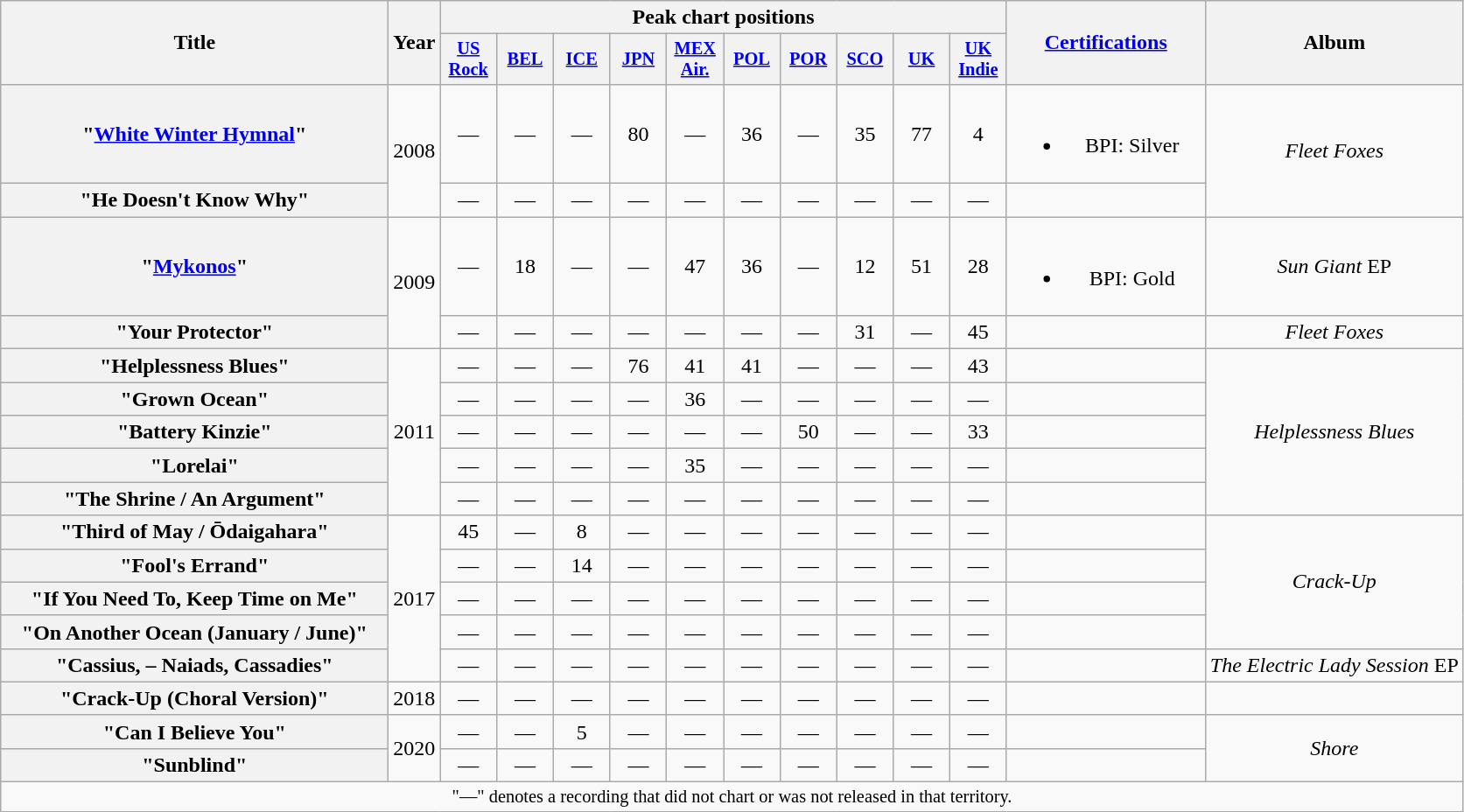<table class="wikitable plainrowheaders" style="text-align:center;">
<tr>
<th scope="col" rowspan="2" style="width:18em;">Title</th>
<th scope="col" rowspan="2">Year</th>
<th scope="col" colspan="10">Peak chart positions</th>
<th scope="col" rowspan="2" style="width:9em;"><a href='#'>Certifications</a></th>
<th scope="col" rowspan="2">Album</th>
</tr>
<tr>
<th scope="col" style="width:2.7em;font-size:85%;"><a href='#'>US<br>Rock</a><br></th>
<th scope="col" style="width:2.7em;font-size:85%;"><a href='#'>BEL</a><br></th>
<th scope="col" style="width:2.7em;font-size:85%;"><a href='#'>ICE</a><br></th>
<th scope="col" style="width:2.7em;font-size:85%;"><a href='#'>JPN</a><br></th>
<th scope="col" style="width:2.7em;font-size:85%;"><a href='#'>MEX<br>Air.</a><br></th>
<th scope="col" style="width:2.7em;font-size:85%;"><a href='#'>POL</a><br></th>
<th scope="col" style="width:2.7em;font-size:85%;"><a href='#'>POR</a><br></th>
<th scope="col" style="width:2.7em;font-size:85%;"><a href='#'>SCO</a><br></th>
<th scope="col" style="width:2.7em;font-size:85%;"><a href='#'>UK</a><br></th>
<th scope="col" style="width:2.7em;font-size:85%;"><a href='#'>UK<br>Indie</a><br></th>
</tr>
<tr>
<th scope="row">"<a href='#'>White Winter Hymnal</a>"</th>
<td rowspan="2">2008</td>
<td>—</td>
<td>—</td>
<td>—</td>
<td>80</td>
<td>—</td>
<td>36</td>
<td>—</td>
<td>35</td>
<td>77</td>
<td>4</td>
<td><br><ul><li>BPI: Silver</li></ul></td>
<td rowspan="2"><em>Fleet Foxes</em></td>
</tr>
<tr>
<th scope="row">"He Doesn't Know Why"</th>
<td>—</td>
<td>—</td>
<td>—</td>
<td>—</td>
<td>—</td>
<td>—</td>
<td>—</td>
<td>—</td>
<td>—</td>
<td>—</td>
<td></td>
</tr>
<tr>
<th scope="row">"<a href='#'>Mykonos</a>"</th>
<td rowspan="2">2009</td>
<td>—</td>
<td>18</td>
<td>—</td>
<td>—</td>
<td>47</td>
<td>36</td>
<td>—</td>
<td>12</td>
<td>51</td>
<td>28</td>
<td><br><ul><li>BPI: Gold</li></ul></td>
<td><em>Sun Giant</em> EP</td>
</tr>
<tr>
<th scope="row">"Your Protector"</th>
<td>—</td>
<td>—</td>
<td>—</td>
<td>—</td>
<td>—</td>
<td>—</td>
<td>—</td>
<td>31</td>
<td>—</td>
<td>45</td>
<td></td>
<td><em>Fleet Foxes</em></td>
</tr>
<tr>
<th scope="row">"Helplessness Blues"</th>
<td rowspan="5">2011</td>
<td>—</td>
<td>—</td>
<td>—</td>
<td>76</td>
<td>41</td>
<td>41</td>
<td>—</td>
<td>—</td>
<td>—</td>
<td>43</td>
<td></td>
<td rowspan="5"><em>Helplessness Blues</em></td>
</tr>
<tr>
<th scope="row">"Grown Ocean"</th>
<td>—</td>
<td>—</td>
<td>—</td>
<td>—</td>
<td>36</td>
<td>—</td>
<td>—</td>
<td>—</td>
<td>—</td>
<td>—</td>
<td></td>
</tr>
<tr>
<th scope="row">"Battery Kinzie"</th>
<td>—</td>
<td>—</td>
<td>—</td>
<td>—</td>
<td>—</td>
<td>—</td>
<td>50</td>
<td>—</td>
<td>—</td>
<td>33</td>
<td></td>
</tr>
<tr>
<th scope="row">"Lorelai"</th>
<td>—</td>
<td>—</td>
<td>—</td>
<td>—</td>
<td>35</td>
<td>—</td>
<td>—</td>
<td>—</td>
<td>—</td>
<td>—</td>
<td></td>
</tr>
<tr>
<th scope="row">"The Shrine / An Argument"</th>
<td>—</td>
<td>—</td>
<td>—</td>
<td>—</td>
<td>—</td>
<td>—</td>
<td>—</td>
<td>—</td>
<td>—</td>
<td>—</td>
<td></td>
</tr>
<tr>
<th scope="row">"Third of May / Ōdaigahara"</th>
<td rowspan="5">2017</td>
<td>45</td>
<td>—</td>
<td>8</td>
<td>—</td>
<td>—</td>
<td>—</td>
<td>—</td>
<td>—</td>
<td>—</td>
<td>—</td>
<td></td>
<td rowspan="4"><em>Crack-Up</em></td>
</tr>
<tr>
<th scope="row">"Fool's Errand"</th>
<td>—</td>
<td>—</td>
<td>14</td>
<td>—</td>
<td>—</td>
<td>—</td>
<td>—</td>
<td>—</td>
<td>—</td>
<td>—</td>
<td></td>
</tr>
<tr>
<th scope="row">"If You Need To, Keep Time on Me"</th>
<td>—</td>
<td>—</td>
<td>—</td>
<td>—</td>
<td>—</td>
<td>—</td>
<td>—</td>
<td>—</td>
<td>—</td>
<td>—</td>
<td></td>
</tr>
<tr>
<th scope="row">"On Another Ocean (January / June)"</th>
<td>—</td>
<td>—</td>
<td>—</td>
<td>—</td>
<td>—</td>
<td>—</td>
<td>—</td>
<td>—</td>
<td>—</td>
<td>—</td>
<td></td>
</tr>
<tr>
<th scope="row">"Cassius, – Naiads, Cassadies"</th>
<td>—</td>
<td>—</td>
<td>—</td>
<td>—</td>
<td>—</td>
<td>—</td>
<td>—</td>
<td>—</td>
<td>—</td>
<td>—</td>
<td></td>
<td><em>The Electric Lady Session</em> EP</td>
</tr>
<tr>
<th scope="row">"Crack-Up (Choral Version)"</th>
<td>2018</td>
<td>—</td>
<td>—</td>
<td>—</td>
<td>—</td>
<td>—</td>
<td>—</td>
<td>—</td>
<td>—</td>
<td>—</td>
<td>—</td>
<td></td>
<td></td>
</tr>
<tr>
<th scope="row">"Can I Believe You"</th>
<td rowspan="2">2020</td>
<td>—</td>
<td>—</td>
<td>5</td>
<td>—</td>
<td>—</td>
<td>—</td>
<td>—</td>
<td>—</td>
<td>—</td>
<td>—</td>
<td></td>
<td rowspan="2"><em>Shore</em></td>
</tr>
<tr>
<th scope="row">"Sunblind"</th>
<td>—</td>
<td>—</td>
<td>—</td>
<td>—</td>
<td>—</td>
<td>—</td>
<td>—</td>
<td>—</td>
<td>—</td>
<td>—</td>
<td></td>
</tr>
<tr>
<td colspan="14" style="font-size:85%">"—" denotes a recording that did not chart or was not released in that territory.</td>
</tr>
</table>
